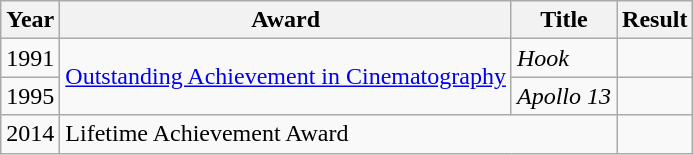<table class="wikitable">
<tr>
<th>Year</th>
<th>Award</th>
<th>Title</th>
<th>Result</th>
</tr>
<tr>
<td>1991</td>
<td rowspan=2><a href='#'>Outstanding Achievement in Cinematography</a></td>
<td><em>Hook</em></td>
<td></td>
</tr>
<tr>
<td>1995</td>
<td><em>Apollo 13</em></td>
<td></td>
</tr>
<tr>
<td>2014</td>
<td colspan=2>Lifetime Achievement Award</td>
<td></td>
</tr>
</table>
